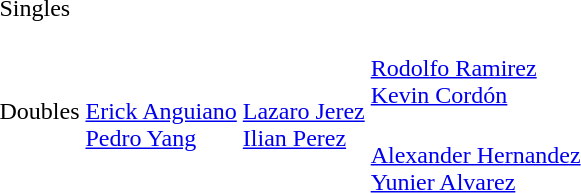<table>
<tr>
<td rowspan=2>Singles</td>
<td rowspan=2></td>
<td rowspan=2></td>
<td></td>
</tr>
<tr>
<td></td>
</tr>
<tr>
<td rowspan=2>Doubles</td>
<td rowspan=2><br><a href='#'>Erick Anguiano</a><br><a href='#'>Pedro Yang</a></td>
<td rowspan=2><br><a href='#'>Lazaro Jerez</a><br><a href='#'>Ilian Perez</a></td>
<td><br><a href='#'>Rodolfo Ramirez</a><br><a href='#'>Kevin Cordón</a></td>
</tr>
<tr>
<td><br><a href='#'>Alexander Hernandez</a><br><a href='#'>Yunier Alvarez</a></td>
</tr>
</table>
